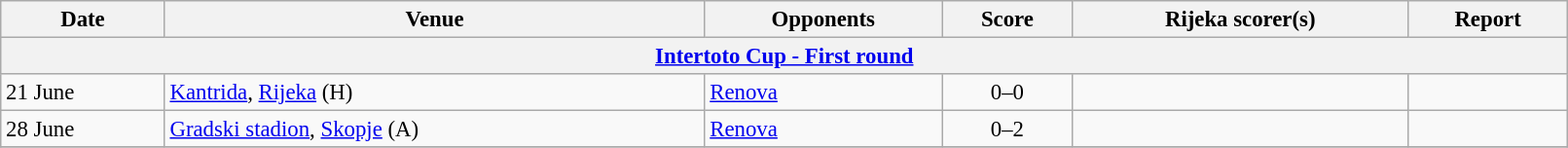<table class="wikitable" width=85%; style="font-size:95%;">
<tr>
<th>Date</th>
<th>Venue</th>
<th>Opponents</th>
<th>Score</th>
<th>Rijeka scorer(s)</th>
<th>Report</th>
</tr>
<tr>
<th colspan=7><a href='#'>Intertoto Cup - First round</a></th>
</tr>
<tr>
<td>21 June</td>
<td><a href='#'>Kantrida</a>, <a href='#'>Rijeka</a> (H)</td>
<td> <a href='#'>Renova</a></td>
<td align=center>0–0</td>
<td></td>
<td></td>
</tr>
<tr>
<td>28 June</td>
<td><a href='#'>Gradski stadion</a>, <a href='#'>Skopje</a> (A)</td>
<td> <a href='#'>Renova</a></td>
<td align=center>0–2</td>
<td></td>
<td></td>
</tr>
<tr>
</tr>
</table>
